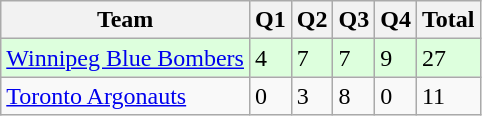<table class="wikitable">
<tr>
<th>Team</th>
<th>Q1</th>
<th>Q2</th>
<th>Q3</th>
<th>Q4</th>
<th>Total</th>
</tr>
<tr style="background-color:#ddffdd">
<td><a href='#'>Winnipeg Blue Bombers</a></td>
<td>4</td>
<td>7</td>
<td>7</td>
<td>9</td>
<td>27</td>
</tr>
<tr>
<td><a href='#'>Toronto Argonauts</a></td>
<td>0</td>
<td>3</td>
<td>8</td>
<td>0</td>
<td>11</td>
</tr>
</table>
